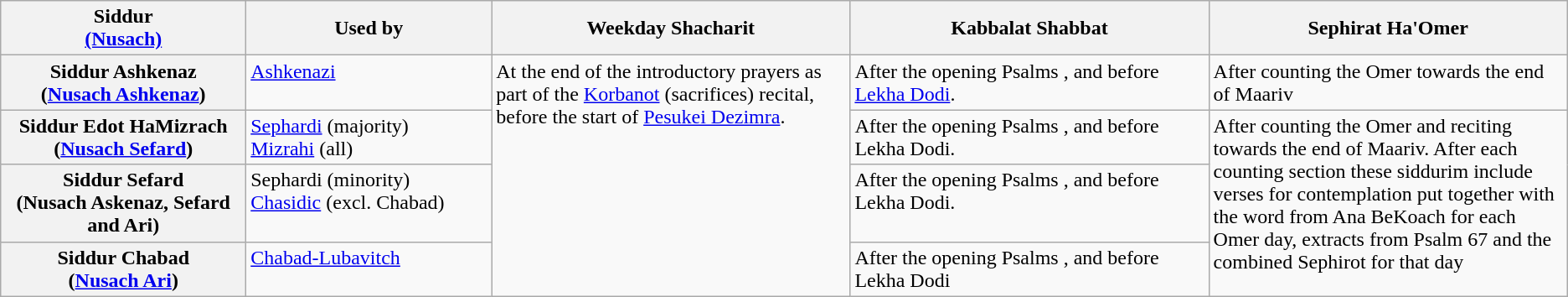<table class="wikitable plainrowheaders">
<tr>
<th scope=col style="width: 13%;">Siddur<br><a href='#'>(Nusach)</a></th>
<th scope=col style="width: 13%;">Used by</th>
<th scope-col style="width: 19%;">Weekday Shacharit</th>
<th scope=col style="width: 19%;">Kabbalat Shabbat</th>
<th scope=col style="width: 19%;">Sephirat Ha'Omer</th>
</tr>
<tr style="vertical-align:top;">
<th scope=row>Siddur Ashkenaz<br>(<a href='#'>Nusach Ashkenaz</a>)</th>
<td><a href='#'>Ashkenazi</a></td>
<td rowspan=4>At the end of the introductory prayers as part of the <a href='#'>Korbanot</a> (sacrifices) recital, before the start of <a href='#'>Pesukei Dezimra</a>.</td>
<td>After the opening Psalms , and before <a href='#'>Lekha Dodi</a>.</td>
<td>After counting the Omer towards the end of Maariv</td>
</tr>
<tr style=vertical-align:top;">
<th scope=row>Siddur Edot HaMizrach<br>(<a href='#'>Nusach Sefard</a>)</th>
<td><a href='#'>Sephardi</a> (majority)<br><a href='#'>Mizrahi</a> (all)</td>
<td>After the opening Psalms , and before Lekha Dodi.</td>
<td rowspan =3>After counting the Omer and reciting  towards the end of Maariv. After each counting section these siddurim include verses for contemplation put together with the word from Ana BeKoach for each Omer day, extracts from Psalm 67 and the combined Sephirot for that day</td>
</tr>
<tr style="vertical-align:top;">
<th scope=row>Siddur Sefard<br>(Nusach Askenaz, Sefard and Ari)</th>
<td>Sephardi (minority)<br><a href='#'>Chasidic</a> (excl. Chabad)</td>
<td>After the opening Psalms , and before Lekha Dodi.</td>
</tr>
<tr style=vertical-align:top;">
<th scope=row>Siddur Chabad<br>(<a href='#'>Nusach Ari</a>)</th>
<td><a href='#'>Chabad-Lubavitch</a></td>
<td>After the opening Psalms , and before Lekha Dodi</td>
</tr>
</table>
